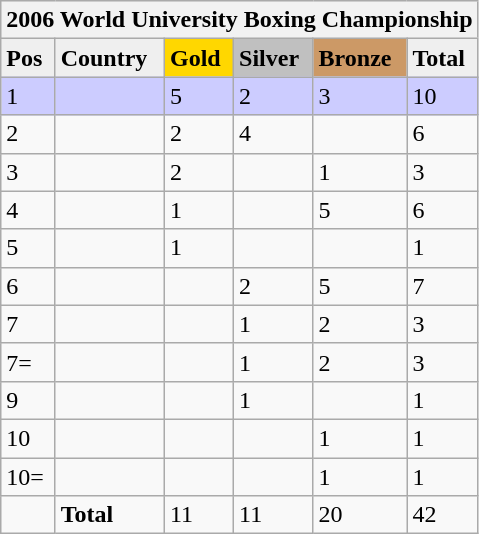<table class="wikitable">
<tr bgcolor="#efefef">
<th colspan=7 style="border-right:0px;";><strong>2006 World University Boxing Championship</strong></th>
</tr>
<tr bgcolor="#efefef">
<td><strong>Pos</strong></td>
<td><strong>Country</strong></td>
<td bgcolor="gold"><strong>Gold</strong></td>
<td bgcolor="silver"><strong>Silver</strong></td>
<td bgcolor="CC9966"><strong>Bronze</strong></td>
<td><strong>Total</strong></td>
</tr>
<tr style="background:#ccccff">
<td>1</td>
<td></td>
<td>5</td>
<td>2</td>
<td>3</td>
<td>10</td>
</tr>
<tr>
<td>2</td>
<td></td>
<td>2</td>
<td>4</td>
<td></td>
<td>6</td>
</tr>
<tr>
<td>3</td>
<td></td>
<td>2</td>
<td></td>
<td>1</td>
<td>3</td>
</tr>
<tr>
<td>4</td>
<td></td>
<td>1</td>
<td></td>
<td>5</td>
<td>6</td>
</tr>
<tr>
<td>5</td>
<td></td>
<td>1</td>
<td></td>
<td></td>
<td>1</td>
</tr>
<tr>
<td>6</td>
<td></td>
<td></td>
<td>2</td>
<td>5</td>
<td>7</td>
</tr>
<tr>
<td>7</td>
<td></td>
<td></td>
<td>1</td>
<td>2</td>
<td>3</td>
</tr>
<tr>
<td>7=</td>
<td></td>
<td></td>
<td>1</td>
<td>2</td>
<td>3</td>
</tr>
<tr>
<td>9</td>
<td></td>
<td></td>
<td>1</td>
<td></td>
<td>1</td>
</tr>
<tr>
<td>10</td>
<td></td>
<td></td>
<td></td>
<td>1</td>
<td>1</td>
</tr>
<tr>
<td>10=</td>
<td></td>
<td></td>
<td></td>
<td>1</td>
<td>1</td>
</tr>
<tr>
<td></td>
<td><strong>Total</strong></td>
<td>11</td>
<td>11</td>
<td>20</td>
<td>42</td>
</tr>
</table>
